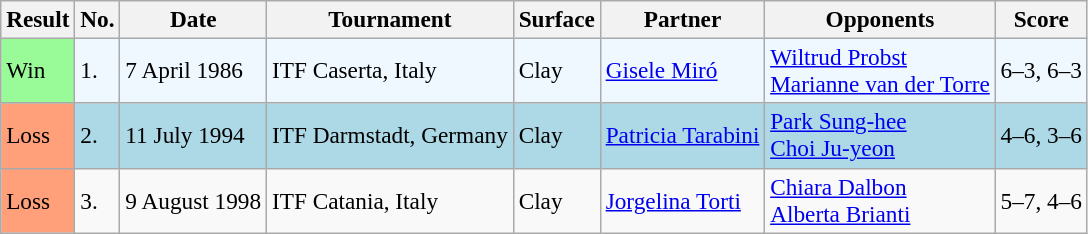<table class="sortable wikitable" style="font-size:97%;">
<tr>
<th>Result</th>
<th>No.</th>
<th>Date</th>
<th>Tournament</th>
<th>Surface</th>
<th>Partner</th>
<th>Opponents</th>
<th class="unsortable">Score</th>
</tr>
<tr bgcolor="#f0f8ff">
<td style="background:#98fb98;">Win</td>
<td>1.</td>
<td>7 April 1986</td>
<td>ITF Caserta, Italy</td>
<td>Clay</td>
<td> <a href='#'>Gisele Miró</a></td>
<td> <a href='#'>Wiltrud Probst</a> <br>  <a href='#'>Marianne van der Torre</a></td>
<td>6–3, 6–3</td>
</tr>
<tr style="background:lightblue;">
<td style="background:#ffa07a;">Loss</td>
<td>2.</td>
<td>11 July 1994</td>
<td>ITF Darmstadt, Germany</td>
<td>Clay</td>
<td> <a href='#'>Patricia Tarabini</a></td>
<td> <a href='#'>Park Sung-hee</a> <br>  <a href='#'>Choi Ju-yeon</a></td>
<td>4–6, 3–6</td>
</tr>
<tr>
<td style="background:#ffa07a;">Loss</td>
<td>3.</td>
<td>9 August 1998</td>
<td>ITF Catania, Italy</td>
<td>Clay</td>
<td> <a href='#'>Jorgelina Torti</a></td>
<td> <a href='#'>Chiara Dalbon</a> <br>  <a href='#'>Alberta Brianti</a></td>
<td>5–7, 4–6</td>
</tr>
</table>
